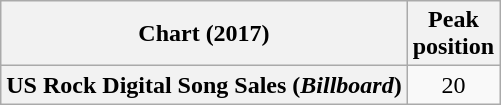<table class="wikitable plainrowheaders" style="text-align:center">
<tr>
<th>Chart (2017)</th>
<th>Peak<br>position</th>
</tr>
<tr>
<th scope="row">US Rock Digital Song Sales (<em>Billboard</em>)</th>
<td>20</td>
</tr>
</table>
